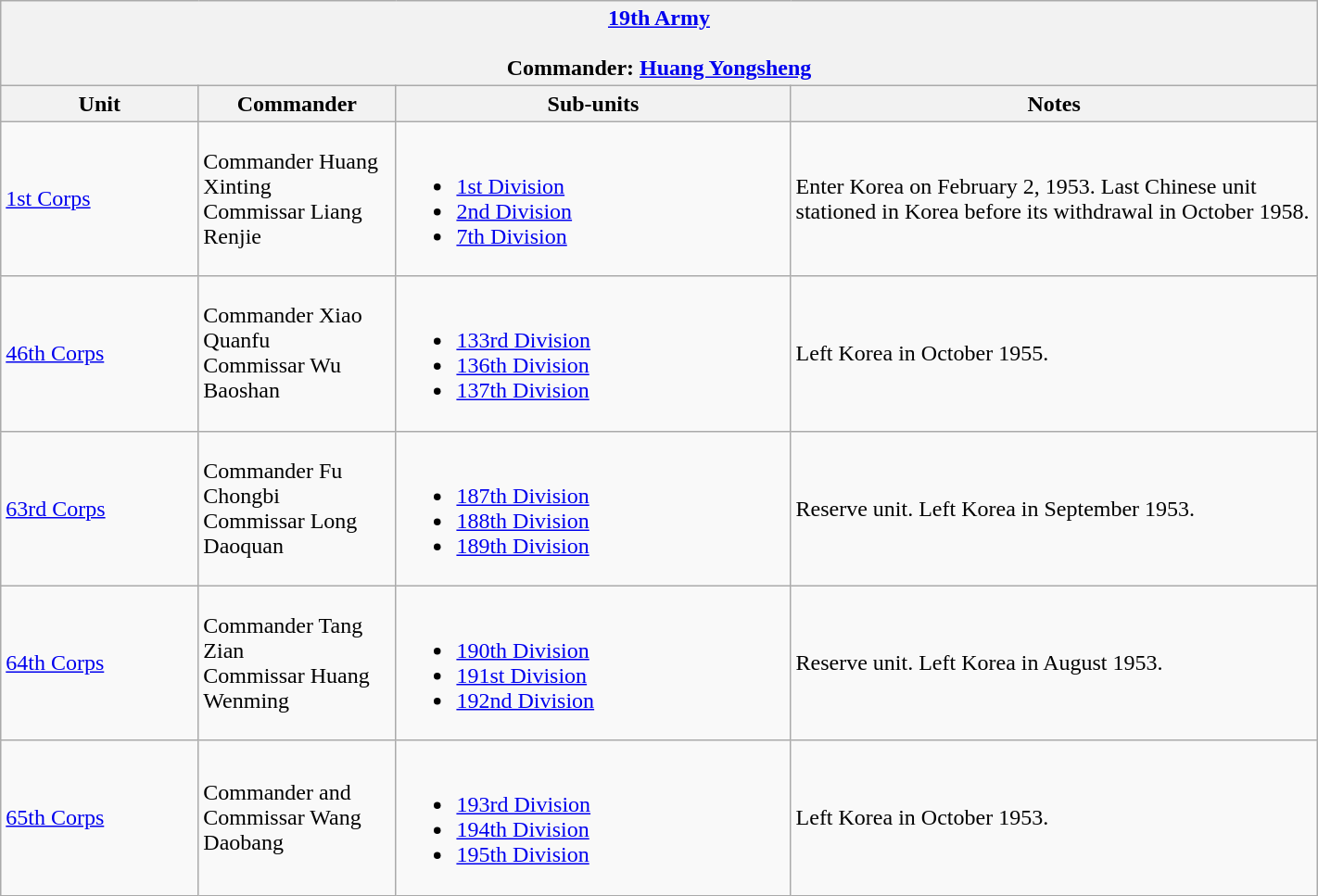<table class="wikitable" style="width: 75%">
<tr>
<th colspan="4" align= center> <a href='#'>19th Army</a><br><br>Commander: <a href='#'>Huang Yongsheng</a><br></th>
</tr>
<tr>
<th width=15%; align= center>Unit</th>
<th width=15%; align= center>Commander</th>
<th width=30%; align= center>Sub-units</th>
<th width=40%; align= center>Notes</th>
</tr>
<tr>
<td><a href='#'>1st Corps</a></td>
<td>Commander Huang Xinting<br>Commissar Liang Renjie</td>
<td><br><ul><li><a href='#'>1st Division</a></li><li><a href='#'>2nd Division</a></li><li><a href='#'>7th Division</a></li></ul></td>
<td>Enter Korea on February 2, 1953. Last Chinese unit stationed in Korea before its withdrawal in October 1958.</td>
</tr>
<tr>
<td><a href='#'>46th Corps</a></td>
<td>Commander Xiao Quanfu<br>Commissar Wu Baoshan</td>
<td><br><ul><li><a href='#'>133rd Division</a></li><li><a href='#'>136th Division</a></li><li><a href='#'>137th Division</a></li></ul></td>
<td>Left Korea in October 1955.</td>
</tr>
<tr>
<td><a href='#'>63rd Corps</a></td>
<td>Commander Fu Chongbi<br>Commissar Long Daoquan</td>
<td><br><ul><li><a href='#'>187th Division</a></li><li><a href='#'>188th Division</a></li><li><a href='#'>189th Division</a></li></ul></td>
<td>Reserve unit. Left Korea in September 1953.</td>
</tr>
<tr>
<td><a href='#'>64th Corps</a></td>
<td>Commander Tang Zian<br>Commissar Huang Wenming</td>
<td><br><ul><li><a href='#'>190th Division</a></li><li><a href='#'>191st Division</a></li><li><a href='#'>192nd Division</a></li></ul></td>
<td>Reserve unit. Left Korea in August 1953.</td>
</tr>
<tr>
<td><a href='#'>65th Corps</a></td>
<td>Commander and Commissar Wang Daobang</td>
<td><br><ul><li><a href='#'>193rd Division</a></li><li><a href='#'>194th Division</a></li><li><a href='#'>195th Division</a></li></ul></td>
<td>Left Korea in October 1953.</td>
</tr>
</table>
